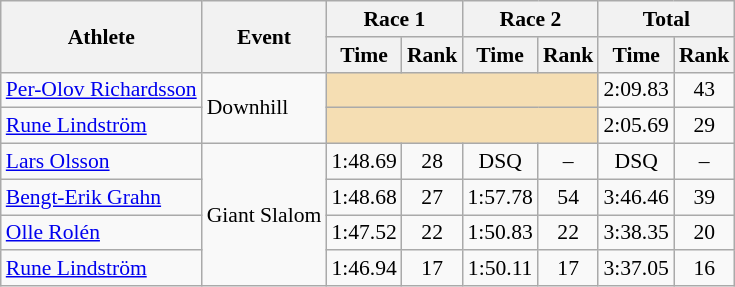<table class="wikitable" style="font-size:90%">
<tr>
<th rowspan="2">Athlete</th>
<th rowspan="2">Event</th>
<th colspan="2">Race 1</th>
<th colspan="2">Race 2</th>
<th colspan="2">Total</th>
</tr>
<tr>
<th>Time</th>
<th>Rank</th>
<th>Time</th>
<th>Rank</th>
<th>Time</th>
<th>Rank</th>
</tr>
<tr>
<td><a href='#'>Per-Olov Richardsson</a></td>
<td rowspan="2">Downhill</td>
<td colspan="4" bgcolor="wheat"></td>
<td align="center">2:09.83</td>
<td align="center">43</td>
</tr>
<tr>
<td><a href='#'>Rune Lindström</a></td>
<td colspan="4" bgcolor="wheat"></td>
<td align="center">2:05.69</td>
<td align="center">29</td>
</tr>
<tr>
<td><a href='#'>Lars Olsson</a></td>
<td rowspan="4">Giant Slalom</td>
<td align="center">1:48.69</td>
<td align="center">28</td>
<td align="center">DSQ</td>
<td align="center">–</td>
<td align="center">DSQ</td>
<td align="center">–</td>
</tr>
<tr>
<td><a href='#'>Bengt-Erik Grahn</a></td>
<td align="center">1:48.68</td>
<td align="center">27</td>
<td align="center">1:57.78</td>
<td align="center">54</td>
<td align="center">3:46.46</td>
<td align="center">39</td>
</tr>
<tr>
<td><a href='#'>Olle Rolén</a></td>
<td align="center">1:47.52</td>
<td align="center">22</td>
<td align="center">1:50.83</td>
<td align="center">22</td>
<td align="center">3:38.35</td>
<td align="center">20</td>
</tr>
<tr>
<td><a href='#'>Rune Lindström</a></td>
<td align="center">1:46.94</td>
<td align="center">17</td>
<td align="center">1:50.11</td>
<td align="center">17</td>
<td align="center">3:37.05</td>
<td align="center">16</td>
</tr>
</table>
